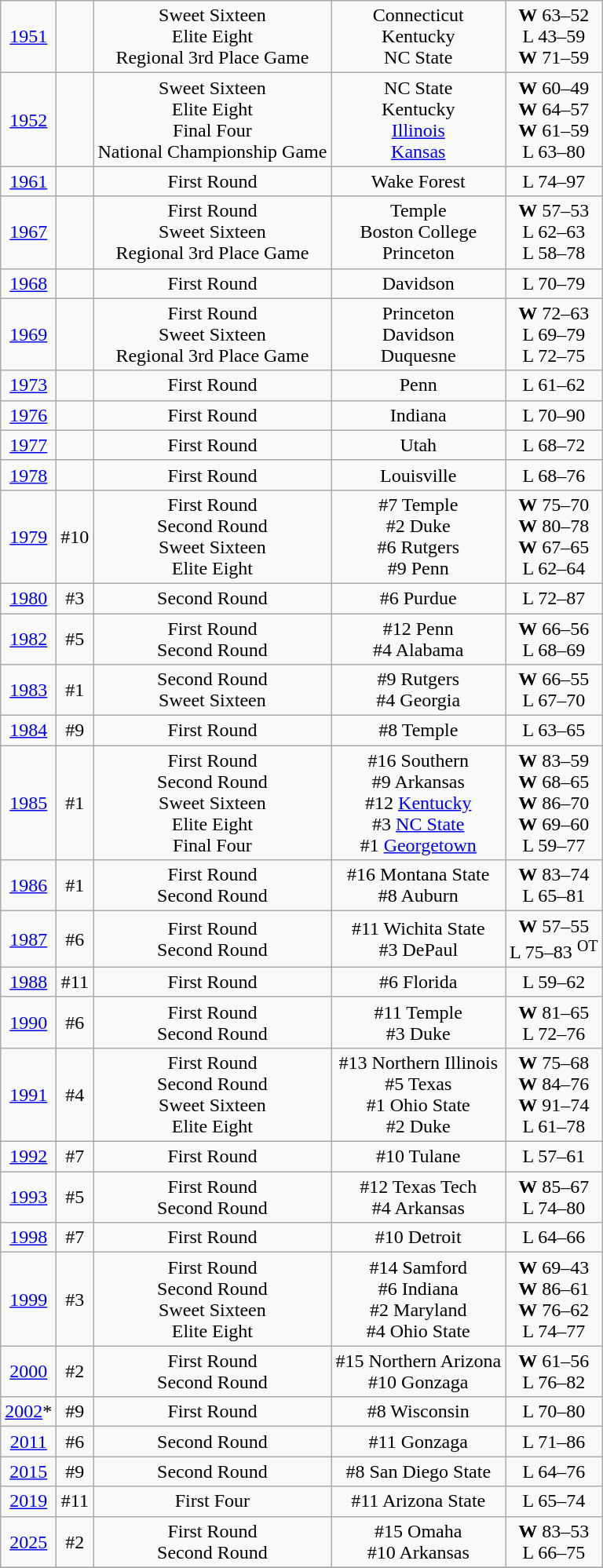<table class="wikitable">
<tr align="center">
<td><a href='#'>1951</a></td>
<td></td>
<td>Sweet Sixteen<br>Elite Eight<br>Regional 3rd Place Game</td>
<td>Connecticut<br>Kentucky<br>NC State</td>
<td><strong>W</strong> 63–52<br>L 43–59<br><strong>W</strong> 71–59</td>
</tr>
<tr align="center">
<td><a href='#'>1952</a></td>
<td></td>
<td>Sweet Sixteen<br>Elite Eight<br>Final Four<br>National Championship Game</td>
<td>NC State<br>Kentucky<br><a href='#'>Illinois</a><br><a href='#'>Kansas</a></td>
<td><strong>W</strong> 60–49<br><strong>W</strong> 64–57<br><strong>W</strong> 61–59<br>L 63–80</td>
</tr>
<tr align="center">
<td><a href='#'>1961</a></td>
<td></td>
<td>First Round</td>
<td>Wake Forest</td>
<td>L 74–97</td>
</tr>
<tr align="center">
<td><a href='#'>1967</a></td>
<td></td>
<td>First Round<br>Sweet Sixteen<br>Regional 3rd Place Game</td>
<td>Temple<br>Boston College<br>Princeton</td>
<td><strong>W</strong> 57–53<br>L 62–63<br>L 58–78</td>
</tr>
<tr align="center">
<td><a href='#'>1968</a></td>
<td></td>
<td>First Round</td>
<td>Davidson</td>
<td>L 70–79</td>
</tr>
<tr align="center">
<td><a href='#'>1969</a></td>
<td></td>
<td>First Round<br>Sweet Sixteen<br>Regional 3rd Place Game</td>
<td>Princeton<br>Davidson<br>Duquesne</td>
<td><strong>W</strong> 72–63<br>L 69–79<br>L 72–75</td>
</tr>
<tr align="center">
<td><a href='#'>1973</a></td>
<td></td>
<td>First Round</td>
<td>Penn</td>
<td>L 61–62</td>
</tr>
<tr align="center">
<td><a href='#'>1976</a></td>
<td></td>
<td>First Round</td>
<td>Indiana</td>
<td>L 70–90</td>
</tr>
<tr align="center">
<td><a href='#'>1977</a></td>
<td></td>
<td>First Round</td>
<td>Utah</td>
<td>L 68–72</td>
</tr>
<tr align="center">
<td><a href='#'>1978</a></td>
<td></td>
<td>First Round</td>
<td>Louisville</td>
<td>L 68–76</td>
</tr>
<tr align="center">
<td><a href='#'>1979</a></td>
<td>#10</td>
<td>First Round<br>Second Round<br>Sweet Sixteen<br>Elite Eight</td>
<td>#7 Temple<br>#2 Duke<br>#6 Rutgers<br>#9 Penn</td>
<td><strong>W</strong> 75–70<br><strong>W</strong> 80–78<br><strong>W</strong> 67–65<br>L 62–64</td>
</tr>
<tr align="center">
<td><a href='#'>1980</a></td>
<td>#3</td>
<td>Second Round</td>
<td>#6 Purdue</td>
<td>L 72–87</td>
</tr>
<tr align="center">
<td><a href='#'>1982</a></td>
<td>#5</td>
<td>First Round<br>Second Round</td>
<td>#12 Penn<br>#4 Alabama</td>
<td><strong>W</strong> 66–56<br>L 68–69</td>
</tr>
<tr align="center">
<td><a href='#'>1983</a></td>
<td>#1</td>
<td>Second Round<br>Sweet Sixteen</td>
<td>#9 Rutgers<br>#4 Georgia</td>
<td><strong>W</strong> 66–55<br>L 67–70</td>
</tr>
<tr align="center">
<td><a href='#'>1984</a></td>
<td>#9</td>
<td>First Round</td>
<td>#8 Temple</td>
<td>L 63–65</td>
</tr>
<tr align="center">
<td><a href='#'>1985</a></td>
<td>#1</td>
<td>First Round<br>Second Round<br>Sweet Sixteen<br>Elite Eight<br>Final Four</td>
<td>#16 Southern<br>#9 Arkansas<br>#12 <a href='#'>Kentucky</a><br>#3 <a href='#'>NC State</a><br>#1 <a href='#'>Georgetown</a></td>
<td><strong>W</strong> 83–59<br><strong>W</strong> 68–65<br><strong>W</strong> 86–70<br><strong>W</strong> 69–60<br>L 59–77</td>
</tr>
<tr align="center">
<td><a href='#'>1986</a></td>
<td>#1</td>
<td>First Round<br>Second Round</td>
<td>#16 Montana State<br>#8 Auburn</td>
<td><strong>W</strong> 83–74<br>L 65–81</td>
</tr>
<tr align="center">
<td><a href='#'>1987</a></td>
<td>#6</td>
<td>First Round<br>Second Round</td>
<td>#11 Wichita State<br>#3 DePaul</td>
<td><strong>W</strong> 57–55<br>L 75–83 <sup>OT</sup></td>
</tr>
<tr align="center">
<td><a href='#'>1988</a></td>
<td>#11</td>
<td>First Round</td>
<td>#6 Florida</td>
<td>L 59–62</td>
</tr>
<tr align="center">
<td><a href='#'>1990</a></td>
<td>#6</td>
<td>First Round<br>Second Round</td>
<td>#11 Temple<br>#3 Duke</td>
<td><strong>W</strong> 81–65<br>L 72–76</td>
</tr>
<tr align="center">
<td><a href='#'>1991</a></td>
<td>#4</td>
<td>First Round<br>Second Round<br>Sweet Sixteen<br>Elite Eight</td>
<td>#13 Northern Illinois<br>#5 Texas<br>#1 Ohio State<br>#2 Duke</td>
<td><strong>W</strong> 75–68<br><strong>W</strong> 84–76<br><strong>W</strong> 91–74<br>L 61–78</td>
</tr>
<tr align="center">
<td><a href='#'>1992</a></td>
<td>#7</td>
<td>First Round</td>
<td>#10 Tulane</td>
<td>L 57–61</td>
</tr>
<tr align="center">
<td><a href='#'>1993</a></td>
<td>#5</td>
<td>First Round<br>Second Round</td>
<td>#12 Texas Tech<br>#4 Arkansas</td>
<td><strong>W</strong> 85–67<br>L 74–80</td>
</tr>
<tr align="center">
<td><a href='#'>1998</a></td>
<td>#7</td>
<td>First Round</td>
<td>#10 Detroit</td>
<td>L 64–66</td>
</tr>
<tr align="center">
<td><a href='#'>1999</a></td>
<td>#3</td>
<td>First Round<br>Second Round<br>Sweet Sixteen<br>Elite Eight</td>
<td>#14 Samford<br>#6 Indiana<br>#2 Maryland<br>#4 Ohio State</td>
<td><strong>W</strong> 69–43<br><strong>W</strong> 86–61<br><strong>W</strong> 76–62<br>L 74–77</td>
</tr>
<tr align="center">
<td><a href='#'>2000</a></td>
<td>#2</td>
<td>First Round<br>Second Round</td>
<td>#15 Northern Arizona<br>#10 Gonzaga</td>
<td><strong>W</strong> 61–56<br>L 76–82</td>
</tr>
<tr align="center">
<td><a href='#'>2002</a>*</td>
<td>#9</td>
<td>First Round</td>
<td>#8 Wisconsin</td>
<td>L 70–80</td>
</tr>
<tr align="center">
<td><a href='#'>2011</a></td>
<td>#6</td>
<td>Second Round</td>
<td>#11 Gonzaga</td>
<td>L 71–86</td>
</tr>
<tr align="center">
<td><a href='#'>2015</a></td>
<td>#9</td>
<td>Second Round</td>
<td>#8 San Diego State</td>
<td>L 64–76</td>
</tr>
<tr align="center">
<td><a href='#'>2019</a></td>
<td>#11</td>
<td>First Four</td>
<td>#11 Arizona State</td>
<td>L 65–74</td>
</tr>
<tr align="center">
<td><a href='#'>2025</a></td>
<td>#2</td>
<td>First Round<br>Second Round</td>
<td>#15 Omaha<br>#10 Arkansas</td>
<td><strong>W</strong> 83–53<br>L 66–75</td>
</tr>
<tr align="center">
</tr>
</table>
